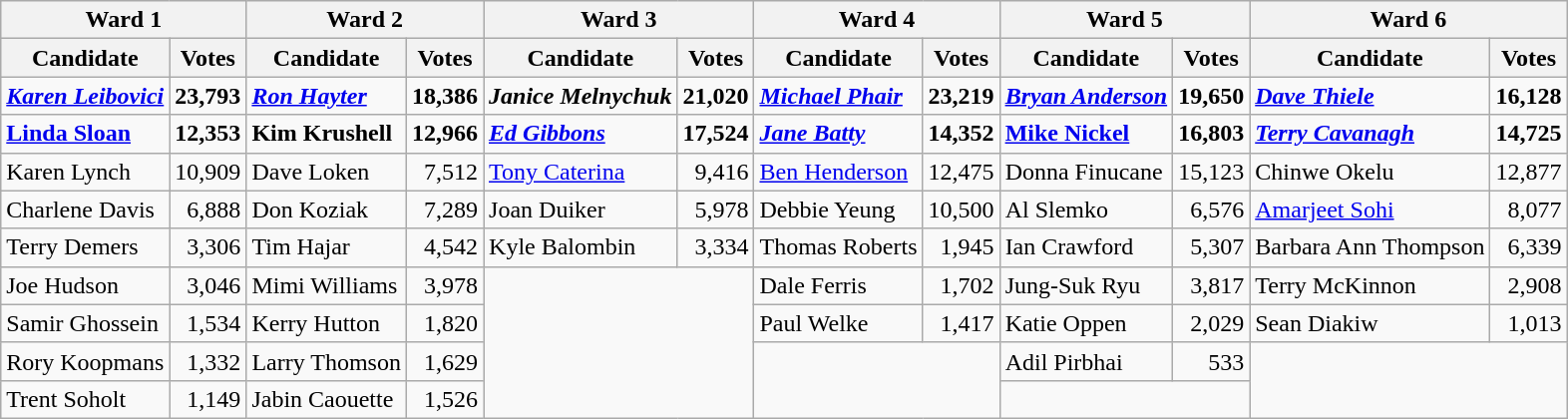<table class="wikitable">
<tr>
<th colspan="2"><strong>Ward 1</strong></th>
<th colspan="2"><strong>Ward 2</strong></th>
<th colspan="2"><strong>Ward 3</strong></th>
<th colspan="2"><strong>Ward 4</strong></th>
<th colspan="2"><strong>Ward 5</strong></th>
<th colspan="2"><strong>Ward 6</strong></th>
</tr>
<tr>
<th><strong>Candidate</strong></th>
<th><strong>Votes</strong></th>
<th><strong>Candidate</strong></th>
<th><strong>Votes</strong></th>
<th><strong>Candidate</strong></th>
<th><strong>Votes</strong></th>
<th><strong>Candidate</strong></th>
<th><strong>Votes</strong></th>
<th><strong>Candidate</strong></th>
<th><strong>Votes</strong></th>
<th><strong>Candidate</strong></th>
<th><strong>Votes</strong></th>
</tr>
<tr>
<td><strong><em><a href='#'>Karen Leibovici</a></em></strong></td>
<td align="right"><strong>23,793</strong></td>
<td><strong><em><a href='#'>Ron Hayter</a></em></strong></td>
<td align="right"><strong>18,386</strong></td>
<td><strong><em>Janice Melnychuk</em></strong></td>
<td align="right"><strong>21,020</strong></td>
<td><strong><em><a href='#'>Michael Phair</a></em></strong></td>
<td align="right"><strong>23,219</strong></td>
<td><strong><em><a href='#'>Bryan Anderson</a></em></strong></td>
<td align="right"><strong>19,650</strong></td>
<td><strong><em><a href='#'>Dave Thiele</a></em></strong></td>
<td align="right"><strong>16,128</strong></td>
</tr>
<tr>
<td><strong><a href='#'>Linda Sloan</a></strong></td>
<td align="right"><strong>12,353</strong></td>
<td><strong>Kim Krushell</strong></td>
<td align="right"><strong>12,966</strong></td>
<td><strong><em><a href='#'>Ed Gibbons</a></em></strong></td>
<td align="right"><strong>17,524</strong></td>
<td><strong><em><a href='#'>Jane Batty</a></em></strong></td>
<td align="right"><strong>14,352</strong></td>
<td><strong><a href='#'>Mike Nickel</a></strong></td>
<td align="right"><strong>16,803</strong></td>
<td><strong><em><a href='#'>Terry Cavanagh</a></em></strong></td>
<td align="right"><strong>14,725</strong></td>
</tr>
<tr>
<td>Karen Lynch</td>
<td align="right">10,909</td>
<td>Dave Loken</td>
<td align="right">7,512</td>
<td><a href='#'>Tony Caterina</a></td>
<td align="right">9,416</td>
<td><a href='#'>Ben Henderson</a></td>
<td align="right">12,475</td>
<td>Donna Finucane</td>
<td align="right">15,123</td>
<td>Chinwe Okelu</td>
<td align="right">12,877</td>
</tr>
<tr>
<td>Charlene Davis</td>
<td align="right">6,888</td>
<td>Don Koziak</td>
<td align="right">7,289</td>
<td>Joan Duiker</td>
<td align="right">5,978</td>
<td>Debbie Yeung</td>
<td align="right">10,500</td>
<td>Al Slemko</td>
<td align="right">6,576</td>
<td><a href='#'>Amarjeet Sohi</a></td>
<td align="right">8,077</td>
</tr>
<tr>
<td>Terry Demers</td>
<td align="right">3,306</td>
<td>Tim Hajar</td>
<td align="right">4,542</td>
<td>Kyle Balombin</td>
<td align="right">3,334</td>
<td>Thomas Roberts</td>
<td align="right">1,945</td>
<td>Ian Crawford</td>
<td align="right">5,307</td>
<td>Barbara Ann Thompson</td>
<td align="right">6,339</td>
</tr>
<tr>
<td>Joe Hudson</td>
<td align="right">3,046</td>
<td>Mimi Williams</td>
<td align="right">3,978</td>
<td colspan="2" rowspan="4"></td>
<td>Dale Ferris</td>
<td align="right">1,702</td>
<td>Jung-Suk Ryu</td>
<td align="right">3,817</td>
<td>Terry McKinnon</td>
<td align="right">2,908</td>
</tr>
<tr>
<td>Samir Ghossein</td>
<td align="right">1,534</td>
<td>Kerry Hutton</td>
<td align="right">1,820</td>
<td>Paul Welke</td>
<td align="right">1,417</td>
<td>Katie Oppen</td>
<td align="right">2,029</td>
<td>Sean Diakiw</td>
<td align="right">1,013</td>
</tr>
<tr>
<td>Rory Koopmans</td>
<td align="right">1,332</td>
<td>Larry Thomson</td>
<td align="right">1,629</td>
<td colspan="2" rowspan="2"></td>
<td>Adil Pirbhai</td>
<td align="right">533</td>
<td colspan="2" rowspan="2"></td>
</tr>
<tr>
<td>Trent Soholt</td>
<td align="right">1,149</td>
<td>Jabin Caouette</td>
<td align="right">1,526</td>
<td colspan="2"></td>
</tr>
</table>
